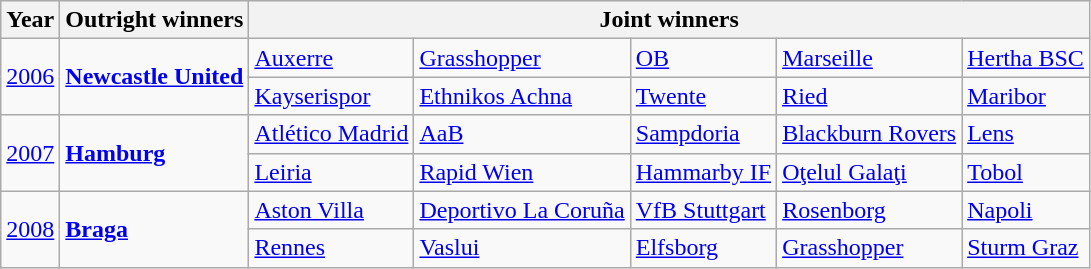<table class="wikitable">
<tr>
<th>Year</th>
<th>Outright winners</th>
<th colspan=5>Joint winners</th>
</tr>
<tr style="vertical-align:center">
<td rowspan="2"><a href='#'>2006</a></td>
<td rowspan=2> <strong><a href='#'>Newcastle United</a></strong></td>
<td> <a href='#'>Auxerre</a></td>
<td> <a href='#'>Grasshopper</a></td>
<td> <a href='#'>OB</a></td>
<td> <a href='#'>Marseille</a></td>
<td> <a href='#'>Hertha BSC</a></td>
</tr>
<tr>
<td> <a href='#'>Kayserispor</a></td>
<td> <a href='#'>Ethnikos Achna</a></td>
<td> <a href='#'>Twente</a></td>
<td> <a href='#'>Ried</a></td>
<td> <a href='#'>Maribor</a></td>
</tr>
<tr style="vertical-align:center">
<td rowspan=2><a href='#'>2007</a></td>
<td rowspan=2> <strong><a href='#'>Hamburg</a></strong></td>
<td> <a href='#'>Atlético Madrid</a></td>
<td> <a href='#'>AaB</a></td>
<td> <a href='#'>Sampdoria</a></td>
<td> <a href='#'>Blackburn Rovers</a></td>
<td> <a href='#'>Lens</a></td>
</tr>
<tr>
<td> <a href='#'>Leiria</a></td>
<td> <a href='#'>Rapid Wien</a></td>
<td> <a href='#'>Hammarby IF</a></td>
<td> <a href='#'>Oţelul Galaţi</a></td>
<td> <a href='#'>Tobol</a></td>
</tr>
<tr style="vertical-align:center">
<td rowspan=2><a href='#'>2008</a></td>
<td rowspan=2> <strong><a href='#'>Braga</a></strong></td>
<td> <a href='#'>Aston Villa</a></td>
<td> <a href='#'>Deportivo La Coruña</a></td>
<td> <a href='#'>VfB Stuttgart</a></td>
<td> <a href='#'>Rosenborg</a></td>
<td> <a href='#'>Napoli</a></td>
</tr>
<tr>
<td> <a href='#'>Rennes</a></td>
<td> <a href='#'>Vaslui</a></td>
<td> <a href='#'>Elfsborg</a></td>
<td> <a href='#'>Grasshopper</a></td>
<td> <a href='#'>Sturm Graz</a></td>
</tr>
</table>
